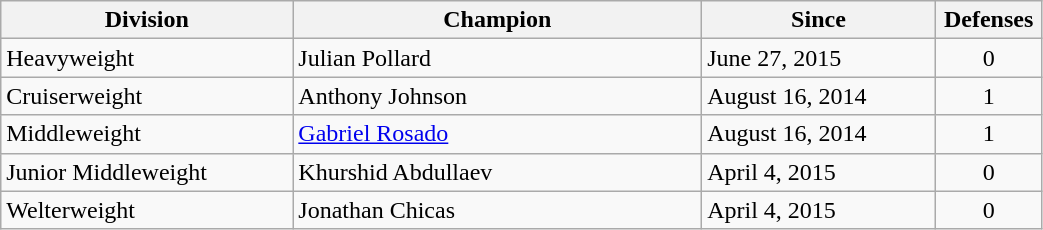<table class="wikitable" style="width:55%;">
<tr>
<th style="width:25%;">Division</th>
<th style="width:35%;">Champion</th>
<th style="width:20%;">Since</th>
<th style="width:5%;">Defenses</th>
</tr>
<tr>
<td>Heavyweight</td>
<td> Julian Pollard</td>
<td>June 27, 2015</td>
<td style="text-align:center;">0</td>
</tr>
<tr>
<td>Cruiserweight</td>
<td> Anthony Johnson</td>
<td>August 16, 2014</td>
<td style="text-align:center;">1</td>
</tr>
<tr>
<td>Middleweight</td>
<td> <a href='#'>Gabriel Rosado</a></td>
<td>August 16, 2014</td>
<td style="text-align:center;">1</td>
</tr>
<tr>
<td>Junior Middleweight</td>
<td> Khurshid Abdullaev</td>
<td>April 4, 2015</td>
<td style="text-align:center;">0</td>
</tr>
<tr>
<td>Welterweight</td>
<td> Jonathan Chicas</td>
<td>April 4, 2015</td>
<td style="text-align:center;">0</td>
</tr>
</table>
